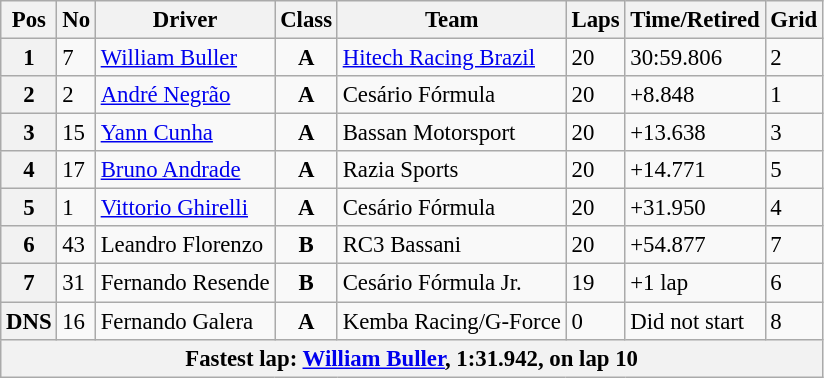<table class="wikitable" style="font-size:95%">
<tr>
<th>Pos</th>
<th>No</th>
<th>Driver</th>
<th>Class</th>
<th>Team</th>
<th>Laps</th>
<th>Time/Retired</th>
<th>Grid</th>
</tr>
<tr>
<th>1</th>
<td>7</td>
<td> <a href='#'>William Buller</a></td>
<td align="center"><strong><span>A</span></strong></td>
<td><a href='#'>Hitech Racing Brazil</a></td>
<td>20</td>
<td>30:59.806</td>
<td>2</td>
</tr>
<tr>
<th>2</th>
<td>2</td>
<td> <a href='#'>André Negrão</a></td>
<td align="center"><strong><span>A</span></strong></td>
<td>Cesário Fórmula</td>
<td>20</td>
<td>+8.848</td>
<td>1</td>
</tr>
<tr>
<th>3</th>
<td>15</td>
<td> <a href='#'>Yann Cunha</a></td>
<td align="center"><strong><span>A</span></strong></td>
<td>Bassan Motorsport</td>
<td>20</td>
<td>+13.638</td>
<td>3</td>
</tr>
<tr>
<th>4</th>
<td>17</td>
<td> <a href='#'>Bruno Andrade</a></td>
<td align="center"><strong><span>A</span></strong></td>
<td>Razia Sports</td>
<td>20</td>
<td>+14.771</td>
<td>5</td>
</tr>
<tr>
<th>5</th>
<td>1</td>
<td> <a href='#'>Vittorio Ghirelli</a></td>
<td align="center"><strong><span>A</span></strong></td>
<td>Cesário Fórmula</td>
<td>20</td>
<td>+31.950</td>
<td>4</td>
</tr>
<tr>
<th>6</th>
<td>43</td>
<td> Leandro Florenzo</td>
<td align="center"><strong><span>B</span></strong></td>
<td>RC3 Bassani</td>
<td>20</td>
<td>+54.877</td>
<td>7</td>
</tr>
<tr>
<th>7</th>
<td>31</td>
<td> Fernando Resende</td>
<td align="center"><strong><span>B</span></strong></td>
<td>Cesário Fórmula Jr.</td>
<td>19</td>
<td>+1 lap</td>
<td>6</td>
</tr>
<tr>
<th>DNS</th>
<td>16</td>
<td>  Fernando Galera</td>
<td align="center"><strong><span>A</span></strong></td>
<td>Kemba Racing/G-Force</td>
<td>0</td>
<td>Did not start</td>
<td>8</td>
</tr>
<tr>
<th colspan=8 align=center>Fastest lap: <a href='#'>William Buller</a>, 1:31.942,  on lap 10</th>
</tr>
</table>
